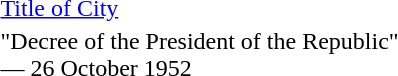<table>
<tr>
<td rowspan=2 style="width:60px; vertical-align:top;"></td>
<td><a href='#'>Title of City</a></td>
</tr>
<tr>
<td>"Decree of the President of the Republic"<br>— 26 October 1952</td>
</tr>
</table>
